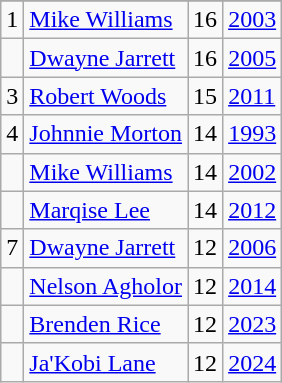<table class="wikitable">
<tr>
</tr>
<tr>
<td>1</td>
<td><a href='#'>Mike Williams</a></td>
<td>16</td>
<td><a href='#'>2003</a></td>
</tr>
<tr>
<td></td>
<td><a href='#'>Dwayne Jarrett</a></td>
<td>16</td>
<td><a href='#'>2005</a></td>
</tr>
<tr>
<td>3</td>
<td><a href='#'>Robert Woods</a></td>
<td>15</td>
<td><a href='#'>2011</a></td>
</tr>
<tr>
<td>4</td>
<td><a href='#'>Johnnie Morton</a></td>
<td>14</td>
<td><a href='#'>1993</a></td>
</tr>
<tr>
<td></td>
<td><a href='#'>Mike Williams</a></td>
<td>14</td>
<td><a href='#'>2002</a></td>
</tr>
<tr>
<td></td>
<td><a href='#'>Marqise Lee</a></td>
<td>14</td>
<td><a href='#'>2012</a></td>
</tr>
<tr>
<td>7</td>
<td><a href='#'>Dwayne Jarrett</a></td>
<td>12</td>
<td><a href='#'>2006</a></td>
</tr>
<tr>
<td></td>
<td><a href='#'>Nelson Agholor</a></td>
<td>12</td>
<td><a href='#'>2014</a></td>
</tr>
<tr>
<td></td>
<td><a href='#'>Brenden Rice</a></td>
<td>12</td>
<td><a href='#'>2023</a></td>
</tr>
<tr>
<td></td>
<td><a href='#'>Ja'Kobi Lane</a></td>
<td>12</td>
<td><a href='#'>2024</a></td>
</tr>
</table>
